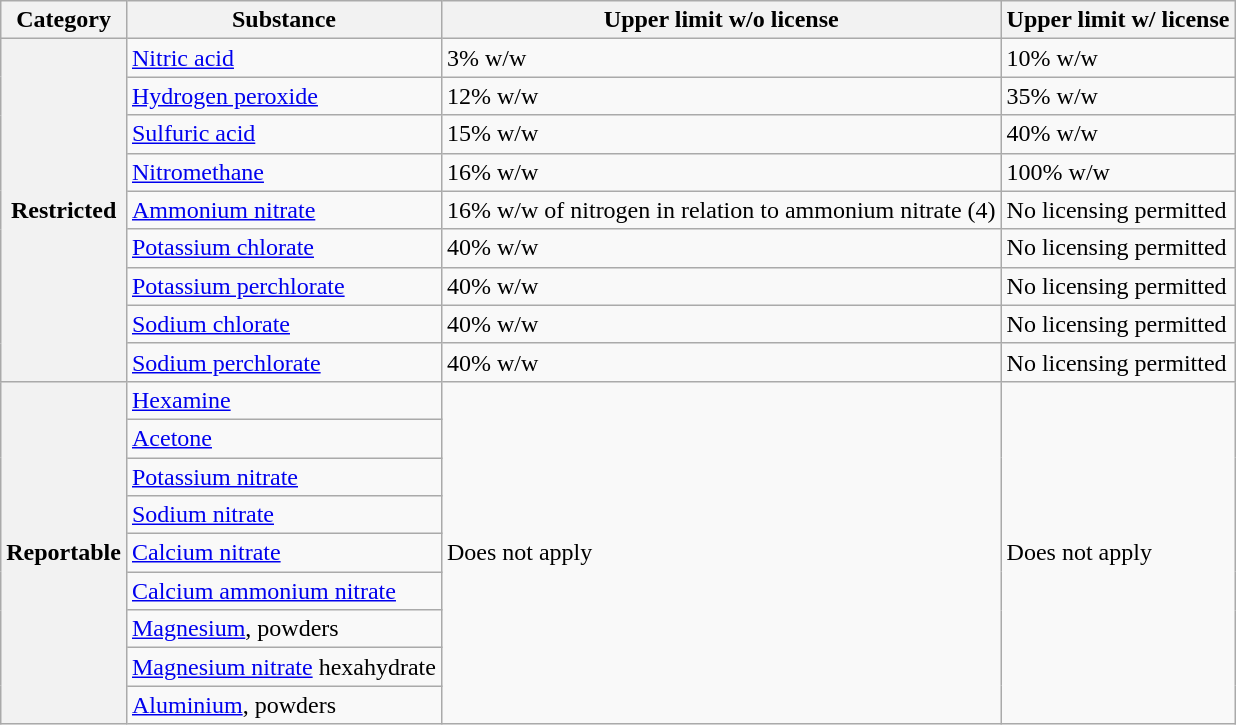<table class="wikitable">
<tr>
<th>Category</th>
<th>Substance</th>
<th>Upper limit w/o license</th>
<th>Upper limit w/ license</th>
</tr>
<tr>
<th rowspan="9">Restricted</th>
<td><a href='#'>Nitric acid</a></td>
<td>3% w/w</td>
<td>10% w/w</td>
</tr>
<tr>
<td><a href='#'>Hydrogen peroxide</a></td>
<td>12% w/w</td>
<td>35% w/w</td>
</tr>
<tr>
<td><a href='#'>Sulfuric acid</a></td>
<td>15% w/w</td>
<td>40% w/w</td>
</tr>
<tr>
<td><a href='#'>Nitromethane</a></td>
<td>16% w/w</td>
<td>100% w/w</td>
</tr>
<tr>
<td><a href='#'>Ammonium nitrate</a></td>
<td>16% w/w of nitrogen in relation to ammonium nitrate (4)</td>
<td>No licensing permitted</td>
</tr>
<tr>
<td><a href='#'>Potassium chlorate</a></td>
<td>40% w/w</td>
<td>No licensing permitted</td>
</tr>
<tr>
<td><a href='#'>Potassium perchlorate</a></td>
<td>40% w/w</td>
<td>No licensing permitted</td>
</tr>
<tr>
<td><a href='#'>Sodium chlorate</a></td>
<td>40% w/w</td>
<td>No licensing permitted</td>
</tr>
<tr>
<td><a href='#'>Sodium perchlorate</a></td>
<td>40% w/w</td>
<td>No licensing permitted</td>
</tr>
<tr>
<th rowspan="9">Reportable</th>
<td><a href='#'>Hexamine</a></td>
<td rowspan="9">Does not apply</td>
<td rowspan="9">Does not apply</td>
</tr>
<tr>
<td><a href='#'>Acetone</a></td>
</tr>
<tr>
<td><a href='#'>Potassium nitrate</a></td>
</tr>
<tr>
<td><a href='#'>Sodium nitrate</a></td>
</tr>
<tr>
<td><a href='#'>Calcium nitrate</a></td>
</tr>
<tr>
<td><a href='#'>Calcium ammonium nitrate</a></td>
</tr>
<tr>
<td><a href='#'>Magnesium</a>, powders</td>
</tr>
<tr>
<td><a href='#'>Magnesium nitrate</a> hexahydrate</td>
</tr>
<tr>
<td><a href='#'>Aluminium</a>, powders</td>
</tr>
</table>
